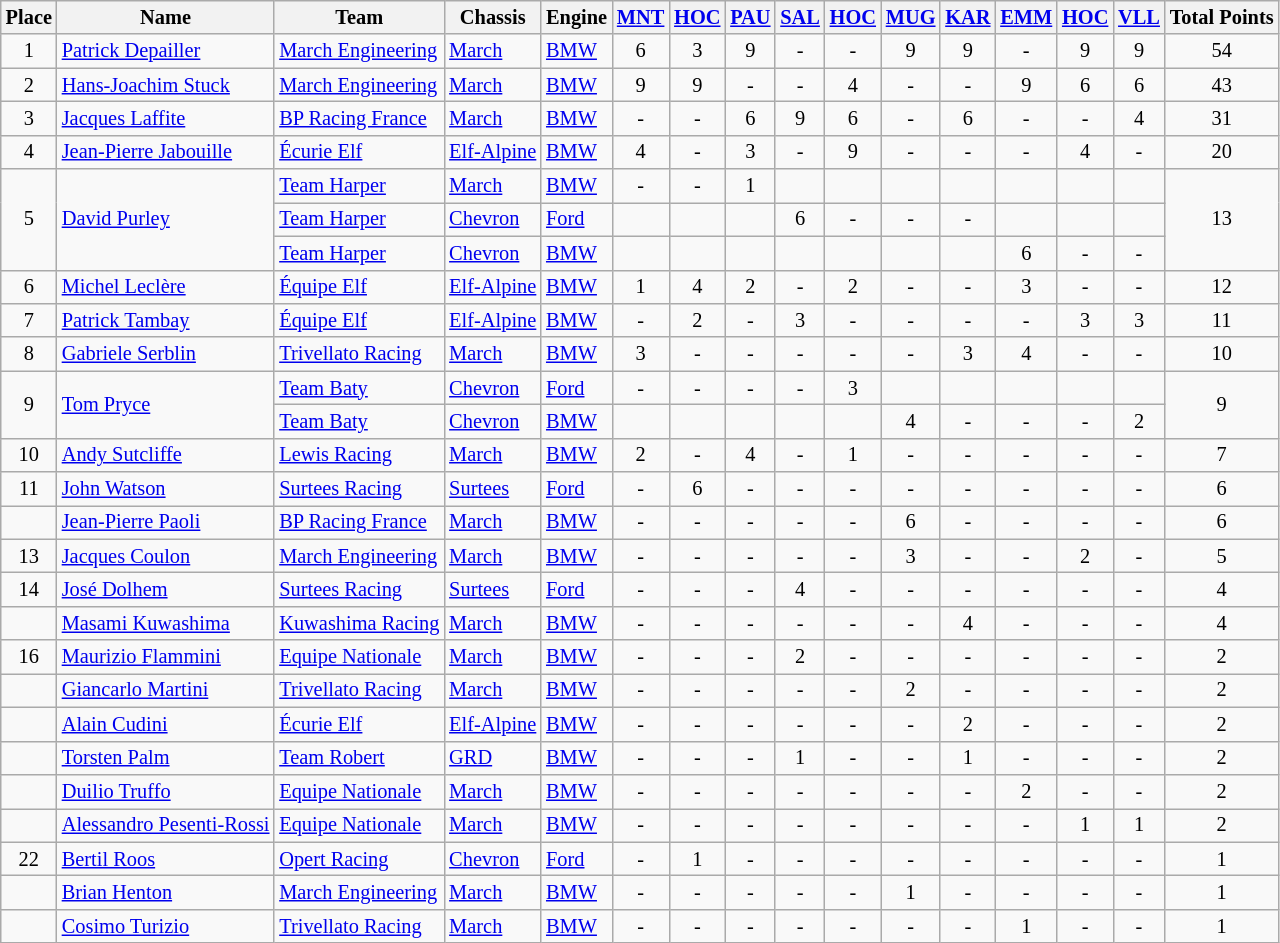<table class="wikitable" style="font-size: 85%; text-align:center">
<tr>
<th>Place</th>
<th>Name</th>
<th>Team</th>
<th>Chassis</th>
<th>Engine</th>
<th><a href='#'>MNT</a><br></th>
<th><a href='#'>HOC</a><br></th>
<th><a href='#'>PAU</a><br></th>
<th><a href='#'>SAL</a><br></th>
<th><a href='#'>HOC</a><br></th>
<th><a href='#'>MUG</a><br></th>
<th><a href='#'>KAR</a><br></th>
<th><a href='#'>EMM</a><br></th>
<th><a href='#'>HOC</a><br></th>
<th><a href='#'>VLL</a><br></th>
<th>Total Points</th>
</tr>
<tr>
<td>1</td>
<td align="left"> <a href='#'>Patrick Depailler</a></td>
<td align="left"><a href='#'>March Engineering</a></td>
<td align="left"><a href='#'>March</a></td>
<td align="left"><a href='#'>BMW</a></td>
<td>6</td>
<td>3</td>
<td>9</td>
<td>-</td>
<td>-</td>
<td>9</td>
<td>9</td>
<td>-</td>
<td>9</td>
<td>9</td>
<td>54</td>
</tr>
<tr>
<td>2</td>
<td align="left"> <a href='#'>Hans-Joachim Stuck</a></td>
<td align="left"><a href='#'>March Engineering</a></td>
<td align="left"><a href='#'>March</a></td>
<td align="left"><a href='#'>BMW</a></td>
<td>9</td>
<td>9</td>
<td>-</td>
<td>-</td>
<td>4</td>
<td>-</td>
<td>-</td>
<td>9</td>
<td>6</td>
<td>6</td>
<td>43</td>
</tr>
<tr>
<td>3</td>
<td align="left"> <a href='#'>Jacques Laffite</a></td>
<td align="left"><a href='#'>BP Racing France</a></td>
<td align="left"><a href='#'>March</a></td>
<td align="left"><a href='#'>BMW</a></td>
<td>-</td>
<td>-</td>
<td>6</td>
<td>9</td>
<td>6</td>
<td>-</td>
<td>6</td>
<td>-</td>
<td>-</td>
<td>4</td>
<td>31</td>
</tr>
<tr>
<td>4</td>
<td align="left"> <a href='#'>Jean-Pierre Jabouille</a></td>
<td align="left"><a href='#'>Écurie Elf</a></td>
<td align="left"><a href='#'>Elf-Alpine</a></td>
<td align="left"><a href='#'>BMW</a></td>
<td>4</td>
<td>-</td>
<td>3</td>
<td>-</td>
<td>9</td>
<td>-</td>
<td>-</td>
<td>-</td>
<td>4</td>
<td>-</td>
<td>20</td>
</tr>
<tr>
<td rowspan=3>5</td>
<td rowspan=3 align="left"> <a href='#'>David Purley</a></td>
<td align="left"><a href='#'>Team Harper</a></td>
<td align="left"><a href='#'>March</a></td>
<td align="left"><a href='#'>BMW</a></td>
<td>-</td>
<td>-</td>
<td>1</td>
<td></td>
<td></td>
<td></td>
<td></td>
<td></td>
<td></td>
<td></td>
<td rowspan=3>13</td>
</tr>
<tr>
<td align="left"><a href='#'>Team Harper</a></td>
<td align="left"><a href='#'>Chevron</a></td>
<td align="left"><a href='#'>Ford</a></td>
<td></td>
<td></td>
<td></td>
<td>6</td>
<td>-</td>
<td>-</td>
<td>-</td>
<td></td>
<td></td>
<td></td>
</tr>
<tr>
<td align="left"><a href='#'>Team Harper</a></td>
<td align="left"><a href='#'>Chevron</a></td>
<td align="left"><a href='#'>BMW</a></td>
<td></td>
<td></td>
<td></td>
<td></td>
<td></td>
<td></td>
<td></td>
<td>6</td>
<td>-</td>
<td>-</td>
</tr>
<tr>
<td>6</td>
<td align="left"> <a href='#'>Michel Leclère</a></td>
<td align="left"><a href='#'>Équipe Elf</a></td>
<td align="left"><a href='#'>Elf-Alpine</a></td>
<td align="left"><a href='#'>BMW</a></td>
<td>1</td>
<td>4</td>
<td>2</td>
<td>-</td>
<td>2</td>
<td>-</td>
<td>-</td>
<td>3</td>
<td>-</td>
<td>-</td>
<td>12</td>
</tr>
<tr>
<td>7</td>
<td align="left"> <a href='#'>Patrick Tambay</a></td>
<td align="left"><a href='#'>Équipe Elf</a></td>
<td align="left"><a href='#'>Elf-Alpine</a></td>
<td align="left"><a href='#'>BMW</a></td>
<td>-</td>
<td>2</td>
<td>-</td>
<td>3</td>
<td>-</td>
<td>-</td>
<td>-</td>
<td>-</td>
<td>3</td>
<td>3</td>
<td>11</td>
</tr>
<tr>
<td>8</td>
<td align="left"> <a href='#'>Gabriele Serblin</a></td>
<td align="left"><a href='#'>Trivellato Racing</a></td>
<td align="left"><a href='#'>March</a></td>
<td align="left"><a href='#'>BMW</a></td>
<td>3</td>
<td>-</td>
<td>-</td>
<td>-</td>
<td>-</td>
<td>-</td>
<td>3</td>
<td>4</td>
<td>-</td>
<td>-</td>
<td>10</td>
</tr>
<tr>
<td rowspan=2>9</td>
<td rowspan=2 align="left"> <a href='#'>Tom Pryce</a></td>
<td align="left"><a href='#'>Team Baty</a></td>
<td align="left"><a href='#'>Chevron</a></td>
<td align="left"><a href='#'>Ford</a></td>
<td>-</td>
<td>-</td>
<td>-</td>
<td>-</td>
<td>3</td>
<td></td>
<td></td>
<td></td>
<td></td>
<td></td>
<td rowspan=2>9</td>
</tr>
<tr>
<td align="left"><a href='#'>Team Baty</a></td>
<td align="left"><a href='#'>Chevron</a></td>
<td align="left"><a href='#'>BMW</a></td>
<td></td>
<td></td>
<td></td>
<td></td>
<td></td>
<td>4</td>
<td>-</td>
<td>-</td>
<td>-</td>
<td>2</td>
</tr>
<tr>
<td>10</td>
<td align="left"> <a href='#'>Andy Sutcliffe</a></td>
<td align="left"><a href='#'>Lewis Racing</a></td>
<td align="left"><a href='#'>March</a></td>
<td align="left"><a href='#'>BMW</a></td>
<td>2</td>
<td>-</td>
<td>4</td>
<td>-</td>
<td>1</td>
<td>-</td>
<td>-</td>
<td>-</td>
<td>-</td>
<td>-</td>
<td>7</td>
</tr>
<tr>
<td>11</td>
<td align="left"> <a href='#'>John Watson</a></td>
<td align="left"><a href='#'>Surtees Racing</a></td>
<td align="left"><a href='#'>Surtees</a></td>
<td align="left"><a href='#'>Ford</a></td>
<td>-</td>
<td>6</td>
<td>-</td>
<td>-</td>
<td>-</td>
<td>-</td>
<td>-</td>
<td>-</td>
<td>-</td>
<td>-</td>
<td>6</td>
</tr>
<tr>
<td></td>
<td align="left"> <a href='#'>Jean-Pierre Paoli</a></td>
<td align="left"><a href='#'>BP Racing France</a></td>
<td align="left"><a href='#'>March</a></td>
<td align="left"><a href='#'>BMW</a></td>
<td>-</td>
<td>-</td>
<td>-</td>
<td>-</td>
<td>-</td>
<td>6</td>
<td>-</td>
<td>-</td>
<td>-</td>
<td>-</td>
<td>6</td>
</tr>
<tr>
<td>13</td>
<td align="left"> <a href='#'>Jacques Coulon</a></td>
<td align="left"><a href='#'>March Engineering</a></td>
<td align="left"><a href='#'>March</a></td>
<td align="left"><a href='#'>BMW</a></td>
<td>-</td>
<td>-</td>
<td>-</td>
<td>-</td>
<td>-</td>
<td>3</td>
<td>-</td>
<td>-</td>
<td>2</td>
<td>-</td>
<td>5</td>
</tr>
<tr>
<td>14</td>
<td align="left"> <a href='#'>José Dolhem</a></td>
<td align="left"><a href='#'>Surtees Racing</a></td>
<td align="left"><a href='#'>Surtees</a></td>
<td align="left"><a href='#'>Ford</a></td>
<td>-</td>
<td>-</td>
<td>-</td>
<td>4</td>
<td>-</td>
<td>-</td>
<td>-</td>
<td>-</td>
<td>-</td>
<td>-</td>
<td>4</td>
</tr>
<tr>
<td></td>
<td align="left"> <a href='#'>Masami Kuwashima</a></td>
<td align="left"><a href='#'>Kuwashima Racing</a></td>
<td align="left"><a href='#'>March</a></td>
<td align="left"><a href='#'>BMW</a></td>
<td>-</td>
<td>-</td>
<td>-</td>
<td>-</td>
<td>-</td>
<td>-</td>
<td>4</td>
<td>-</td>
<td>-</td>
<td>-</td>
<td>4</td>
</tr>
<tr>
<td>16</td>
<td align="left"> <a href='#'>Maurizio Flammini</a></td>
<td align="left"><a href='#'>Equipe Nationale</a></td>
<td align="left"><a href='#'>March</a></td>
<td align="left"><a href='#'>BMW</a></td>
<td>-</td>
<td>-</td>
<td>-</td>
<td>2</td>
<td>-</td>
<td>-</td>
<td>-</td>
<td>-</td>
<td>-</td>
<td>-</td>
<td>2</td>
</tr>
<tr>
<td></td>
<td align="left"> <a href='#'>Giancarlo Martini</a></td>
<td align="left"><a href='#'>Trivellato Racing</a></td>
<td align="left"><a href='#'>March</a></td>
<td align="left"><a href='#'>BMW</a></td>
<td>-</td>
<td>-</td>
<td>-</td>
<td>-</td>
<td>-</td>
<td>2</td>
<td>-</td>
<td>-</td>
<td>-</td>
<td>-</td>
<td>2</td>
</tr>
<tr>
<td></td>
<td align="left"> <a href='#'>Alain Cudini</a></td>
<td align="left"><a href='#'>Écurie Elf</a></td>
<td align="left"><a href='#'>Elf-Alpine</a></td>
<td align="left"><a href='#'>BMW</a></td>
<td>-</td>
<td>-</td>
<td>-</td>
<td>-</td>
<td>-</td>
<td>-</td>
<td>2</td>
<td>-</td>
<td>-</td>
<td>-</td>
<td>2</td>
</tr>
<tr>
<td></td>
<td align="left"> <a href='#'>Torsten Palm</a></td>
<td align="left"><a href='#'>Team Robert</a></td>
<td align="left"><a href='#'>GRD</a></td>
<td align="left"><a href='#'>BMW</a></td>
<td>-</td>
<td>-</td>
<td>-</td>
<td>1</td>
<td>-</td>
<td>-</td>
<td>1</td>
<td>-</td>
<td>-</td>
<td>-</td>
<td>2</td>
</tr>
<tr>
<td></td>
<td align="left"> <a href='#'>Duilio Truffo</a></td>
<td align="left"><a href='#'>Equipe Nationale</a></td>
<td align="left"><a href='#'>March</a></td>
<td align="left"><a href='#'>BMW</a></td>
<td>-</td>
<td>-</td>
<td>-</td>
<td>-</td>
<td>-</td>
<td>-</td>
<td>-</td>
<td>2</td>
<td>-</td>
<td>-</td>
<td>2</td>
</tr>
<tr>
<td></td>
<td align="left"> <a href='#'>Alessandro Pesenti-Rossi</a></td>
<td align="left"><a href='#'>Equipe Nationale</a></td>
<td align="left"><a href='#'>March</a></td>
<td align="left"><a href='#'>BMW</a></td>
<td>-</td>
<td>-</td>
<td>-</td>
<td>-</td>
<td>-</td>
<td>-</td>
<td>-</td>
<td>-</td>
<td>1</td>
<td>1</td>
<td>2</td>
</tr>
<tr>
<td>22</td>
<td align="left"> <a href='#'>Bertil Roos</a></td>
<td align="left"><a href='#'>Opert Racing</a></td>
<td align="left"><a href='#'>Chevron</a></td>
<td align="left"><a href='#'>Ford</a></td>
<td>-</td>
<td>1</td>
<td>-</td>
<td>-</td>
<td>-</td>
<td>-</td>
<td>-</td>
<td>-</td>
<td>-</td>
<td>-</td>
<td>1</td>
</tr>
<tr>
<td></td>
<td align="left"> <a href='#'>Brian Henton</a></td>
<td align="left"><a href='#'>March Engineering</a></td>
<td align="left"><a href='#'>March</a></td>
<td align="left"><a href='#'>BMW</a></td>
<td>-</td>
<td>-</td>
<td>-</td>
<td>-</td>
<td>-</td>
<td>1</td>
<td>-</td>
<td>-</td>
<td>-</td>
<td>-</td>
<td>1</td>
</tr>
<tr>
<td></td>
<td align="left"> <a href='#'>Cosimo Turizio</a></td>
<td align="left"><a href='#'>Trivellato Racing</a></td>
<td align="left"><a href='#'>March</a></td>
<td align="left"><a href='#'>BMW</a></td>
<td>-</td>
<td>-</td>
<td>-</td>
<td>-</td>
<td>-</td>
<td>-</td>
<td>-</td>
<td>1</td>
<td>-</td>
<td>-</td>
<td>1</td>
</tr>
</table>
